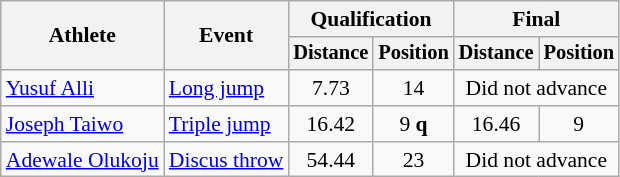<table class=wikitable style="font-size:90%; text-align:center">
<tr>
<th rowspan=2>Athlete</th>
<th rowspan=2>Event</th>
<th colspan=2>Qualification</th>
<th colspan=2>Final</th>
</tr>
<tr style=font-size:95%>
<th>Distance</th>
<th>Position</th>
<th>Distance</th>
<th>Position</th>
</tr>
<tr align=center>
<td align=left><a href='#'>Yusuf Alli</a></td>
<td align=left><a href='#'>Long jump</a></td>
<td>7.73</td>
<td>14</td>
<td colspan=2>Did not advance</td>
</tr>
<tr align=center>
<td align=left><a href='#'>Joseph Taiwo</a></td>
<td align=left><a href='#'>Triple jump</a></td>
<td>16.42</td>
<td>9 <strong>q</strong></td>
<td>16.46</td>
<td>9</td>
</tr>
<tr align=center>
<td align=left><a href='#'>Adewale Olukoju</a></td>
<td align=left><a href='#'>Discus throw</a></td>
<td>54.44</td>
<td>23</td>
<td colspan=2>Did not advance</td>
</tr>
</table>
